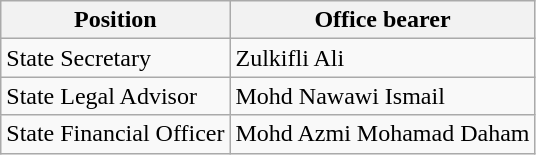<table class="wikitable">
<tr>
<th>Position</th>
<th>Office bearer</th>
</tr>
<tr>
<td>State Secretary</td>
<td>Zulkifli Ali</td>
</tr>
<tr>
<td>State Legal Advisor</td>
<td>Mohd Nawawi Ismail</td>
</tr>
<tr>
<td>State Financial Officer</td>
<td>Mohd Azmi Mohamad Daham</td>
</tr>
</table>
